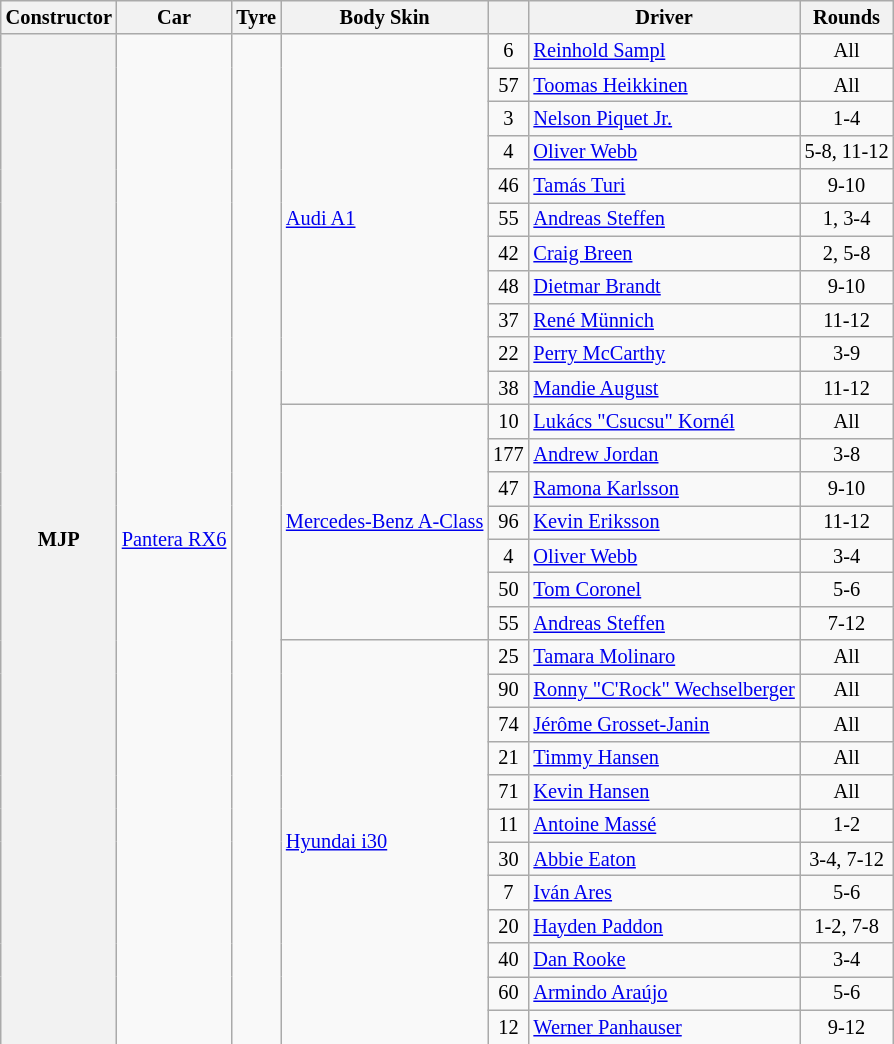<table class="wikitable" style="font-size:85%;">
<tr>
<th>Constructor</th>
<th>Car</th>
<th>Tyre</th>
<th>Body Skin</th>
<th></th>
<th>Driver</th>
<th>Rounds</th>
</tr>
<tr>
<th rowspan="30">MJP</th>
<td rowspan="30"><a href='#'>Pantera RX6</a></td>
<td rowspan="30" align="center"></td>
<td rowspan="11"><a href='#'>Audi A1</a></td>
<td align=center>6</td>
<td> <a href='#'>Reinhold Sampl</a></td>
<td align=center>All</td>
</tr>
<tr>
<td align=center>57</td>
<td> <a href='#'>Toomas Heikkinen</a></td>
<td align=center>All</td>
</tr>
<tr>
<td align="center">3</td>
<td> <a href='#'>Nelson Piquet Jr.</a></td>
<td align="center">1-4</td>
</tr>
<tr>
<td align="center">4</td>
<td> <a href='#'>Oliver Webb</a></td>
<td align="center">5-8, 11-12</td>
</tr>
<tr>
<td align="center">46</td>
<td> <a href='#'>Tamás Turi</a></td>
<td align="center">9-10</td>
</tr>
<tr>
<td align="center">55</td>
<td> <a href='#'>Andreas Steffen</a></td>
<td align="center">1, 3-4</td>
</tr>
<tr>
<td align="center">42</td>
<td> <a href='#'>Craig Breen</a></td>
<td align="center">2, 5-8</td>
</tr>
<tr>
<td align="center">48</td>
<td> <a href='#'>Dietmar Brandt</a></td>
<td align="center">9-10</td>
</tr>
<tr>
<td align="center">37</td>
<td> <a href='#'>René Münnich</a></td>
<td align="center">11-12</td>
</tr>
<tr>
<td align="center">22</td>
<td> <a href='#'>Perry McCarthy</a></td>
<td align="center">3-9</td>
</tr>
<tr>
<td align="center">38</td>
<td> <a href='#'>Mandie August</a></td>
<td align="center">11-12</td>
</tr>
<tr>
<td rowspan="7"><a href='#'>Mercedes-Benz A-Class</a></td>
<td align="center">10</td>
<td> <a href='#'>Lukács "Csucsu" Kornél</a></td>
<td align="center">All</td>
</tr>
<tr>
<td align="center">177</td>
<td> <a href='#'>Andrew Jordan</a></td>
<td align="center">3-8</td>
</tr>
<tr>
<td align="center">47</td>
<td> <a href='#'>Ramona Karlsson</a></td>
<td align="center">9-10</td>
</tr>
<tr>
<td align="center">96</td>
<td> <a href='#'>Kevin Eriksson</a></td>
<td align="center">11-12</td>
</tr>
<tr>
<td align="center">4</td>
<td> <a href='#'>Oliver Webb</a></td>
<td align="center">3-4</td>
</tr>
<tr>
<td align="center">50</td>
<td> <a href='#'>Tom Coronel</a></td>
<td align="center">5-6</td>
</tr>
<tr>
<td align="center">55</td>
<td> <a href='#'>Andreas Steffen</a></td>
<td align="center">7-12</td>
</tr>
<tr>
<td rowspan="12"><a href='#'>Hyundai i30</a></td>
<td align="center">25</td>
<td> <a href='#'>Tamara Molinaro</a></td>
<td align="center">All</td>
</tr>
<tr>
<td align="center">90</td>
<td> <a href='#'>Ronny "C'Rock" Wechselberger</a></td>
<td align="center">All</td>
</tr>
<tr>
<td align="center">74</td>
<td> <a href='#'>Jérôme Grosset-Janin</a></td>
<td align="center">All</td>
</tr>
<tr>
<td align="center">21</td>
<td> <a href='#'>Timmy Hansen</a></td>
<td align="center">All</td>
</tr>
<tr>
<td align="center">71</td>
<td> <a href='#'>Kevin Hansen</a></td>
<td align="center">All</td>
</tr>
<tr>
<td align="center">11</td>
<td> <a href='#'>Antoine Massé</a></td>
<td align="center">1-2</td>
</tr>
<tr>
<td align="center">30</td>
<td> <a href='#'>Abbie Eaton</a></td>
<td align="center">3-4, 7-12</td>
</tr>
<tr>
<td align="center">7</td>
<td> <a href='#'>Iván Ares</a></td>
<td align="center">5-6</td>
</tr>
<tr>
<td align="center">20</td>
<td> <a href='#'>Hayden Paddon</a></td>
<td align="center">1-2, 7-8</td>
</tr>
<tr>
<td align="center">40</td>
<td> <a href='#'>Dan Rooke</a></td>
<td align="center">3-4</td>
</tr>
<tr>
<td align="center">60</td>
<td> <a href='#'>Armindo Araújo</a></td>
<td align="center">5-6</td>
</tr>
<tr>
<td align="center">12</td>
<td> <a href='#'>Werner Panhauser</a></td>
<td align="center">9-12</td>
</tr>
</table>
